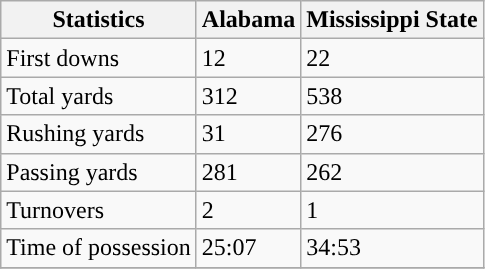<table class="wikitable" style="float: left;">
<tr>
<th>Statistics</th>
<th>Alabama</th>
<th>Mississippi State</th>
</tr>
<tr>
<td>First downs</td>
<td>12</td>
<td>22</td>
</tr>
<tr>
<td>Total yards</td>
<td>312</td>
<td>538</td>
</tr>
<tr>
<td>Rushing yards</td>
<td>31</td>
<td>276</td>
</tr>
<tr>
<td>Passing yards</td>
<td>281</td>
<td>262</td>
</tr>
<tr>
<td>Turnovers</td>
<td>2</td>
<td>1</td>
</tr>
<tr>
<td>Time of possession</td>
<td>25:07</td>
<td>34:53</td>
</tr>
<tr>
</tr>
</table>
